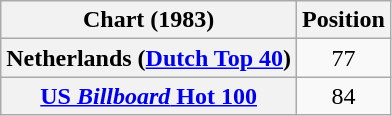<table class="wikitable sortable plainrowheaders" style="text-align:center">
<tr>
<th scope="col">Chart (1983)</th>
<th scope="col">Position</th>
</tr>
<tr>
<th scope="row">Netherlands (<a href='#'>Dutch Top 40</a>)</th>
<td>77</td>
</tr>
<tr>
<th scope="row"><a href='#'>US <em>Billboard</em> Hot 100</a></th>
<td>84</td>
</tr>
</table>
